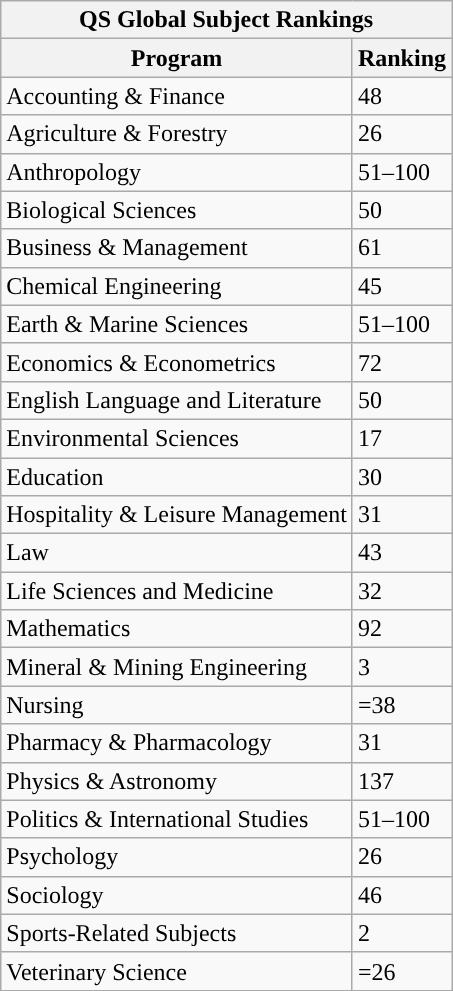<table class="wikitable collapsible collapsed floatright" "text-align:center">
<tr>
<th colspan="2">QS Global Subject Rankings</th>
</tr>
<tr>
<th>Program</th>
<th>Ranking</th>
</tr>
<tr>
<td>Accounting & Finance</td>
<td>48</td>
</tr>
<tr>
<td>Agriculture & Forestry</td>
<td>26</td>
</tr>
<tr>
<td>Anthropology</td>
<td>51–100</td>
</tr>
<tr>
<td>Biological Sciences</td>
<td>50</td>
</tr>
<tr>
<td>Business & Management</td>
<td>61</td>
</tr>
<tr>
<td>Chemical Engineering</td>
<td>45</td>
</tr>
<tr>
<td>Earth & Marine Sciences</td>
<td>51–100</td>
</tr>
<tr>
<td>Economics & Econometrics</td>
<td>72</td>
</tr>
<tr>
<td>English Language and Literature</td>
<td>50</td>
</tr>
<tr>
<td>Environmental Sciences</td>
<td>17</td>
</tr>
<tr>
<td>Education</td>
<td>30</td>
</tr>
<tr>
<td>Hospitality & Leisure Management</td>
<td>31</td>
</tr>
<tr>
<td>Law</td>
<td>43</td>
</tr>
<tr>
<td>Life Sciences and Medicine</td>
<td>32</td>
</tr>
<tr>
<td>Mathematics</td>
<td>92</td>
</tr>
<tr>
<td>Mineral & Mining Engineering</td>
<td>3</td>
</tr>
<tr>
<td>Nursing</td>
<td>=38</td>
</tr>
<tr>
<td>Pharmacy & Pharmacology</td>
<td>31</td>
</tr>
<tr>
<td>Physics & Astronomy</td>
<td>137</td>
</tr>
<tr>
<td>Politics & International Studies</td>
<td>51–100</td>
</tr>
<tr>
<td>Psychology</td>
<td>26</td>
</tr>
<tr>
<td>Sociology</td>
<td>46</td>
</tr>
<tr>
<td>Sports-Related Subjects</td>
<td>2</td>
</tr>
<tr>
<td>Veterinary Science</td>
<td>=26</td>
</tr>
</table>
